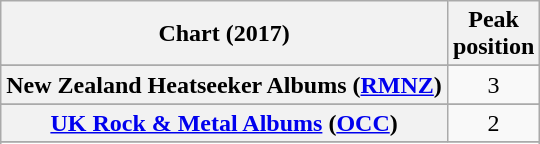<table class="wikitable sortable plainrowheaders" style="text-align:center">
<tr>
<th scope="col">Chart (2017)</th>
<th scope="col">Peak<br>position</th>
</tr>
<tr>
</tr>
<tr>
</tr>
<tr>
</tr>
<tr>
</tr>
<tr>
</tr>
<tr>
</tr>
<tr>
</tr>
<tr>
</tr>
<tr>
<th scope="row">New Zealand Heatseeker Albums (<a href='#'>RMNZ</a>)</th>
<td>3</td>
</tr>
<tr>
</tr>
<tr>
</tr>
<tr>
</tr>
<tr>
<th scope="row"><a href='#'>UK Rock & Metal Albums</a> (<a href='#'>OCC</a>)</th>
<td>2</td>
</tr>
<tr>
</tr>
<tr>
</tr>
<tr>
</tr>
</table>
